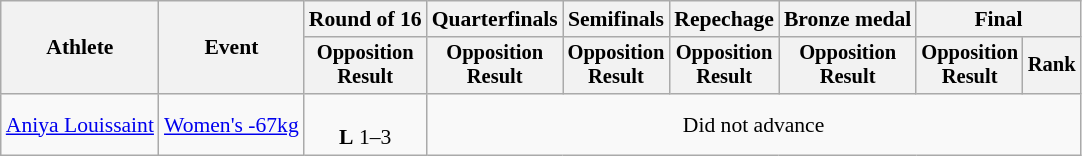<table class="wikitable" style="font-size:90%">
<tr>
<th rowspan=2>Athlete</th>
<th rowspan=2>Event</th>
<th>Round of 16</th>
<th>Quarterfinals</th>
<th>Semifinals</th>
<th>Repechage</th>
<th>Bronze medal</th>
<th colspan=2>Final</th>
</tr>
<tr style="font-size:95%">
<th>Opposition<br>Result</th>
<th>Opposition<br>Result</th>
<th>Opposition<br>Result</th>
<th>Opposition<br>Result</th>
<th>Opposition<br>Result</th>
<th>Opposition<br>Result</th>
<th>Rank</th>
</tr>
<tr align=center>
<td align=left><a href='#'>Aniya Louissaint</a></td>
<td align=left><a href='#'>Women's -67kg</a></td>
<td><br> <strong>L</strong> 1–3</td>
<td colspan=6>Did not advance</td>
</tr>
</table>
